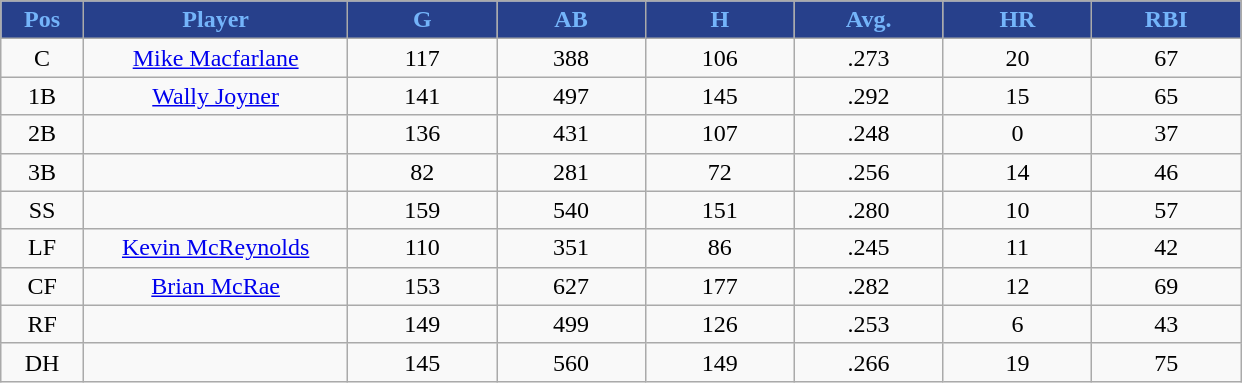<table class="wikitable sortable">
<tr>
<th style="background:#27408B;color:#74B4FA;" width="5%">Pos</th>
<th style="background:#27408B;color:#74B4FA;" width="16%">Player</th>
<th style="background:#27408B;color:#74B4FA;" width="9%">G</th>
<th style="background:#27408B;color:#74B4FA;" width="9%">AB</th>
<th style="background:#27408B;color:#74B4FA;" width="9%">H</th>
<th style="background:#27408B;color:#74B4FA;" width="9%">Avg.</th>
<th style="background:#27408B;color:#74B4FA;" width="9%">HR</th>
<th style="background:#27408B;color:#74B4FA;" width="9%">RBI</th>
</tr>
<tr align="center">
<td>C</td>
<td><a href='#'>Mike Macfarlane</a></td>
<td>117</td>
<td>388</td>
<td>106</td>
<td>.273</td>
<td>20</td>
<td>67</td>
</tr>
<tr align=center>
<td>1B</td>
<td><a href='#'>Wally Joyner</a></td>
<td>141</td>
<td>497</td>
<td>145</td>
<td>.292</td>
<td>15</td>
<td>65</td>
</tr>
<tr align=center>
<td>2B</td>
<td></td>
<td>136</td>
<td>431</td>
<td>107</td>
<td>.248</td>
<td>0</td>
<td>37</td>
</tr>
<tr align="center">
<td>3B</td>
<td></td>
<td>82</td>
<td>281</td>
<td>72</td>
<td>.256</td>
<td>14</td>
<td>46</td>
</tr>
<tr align="center">
<td>SS</td>
<td></td>
<td>159</td>
<td>540</td>
<td>151</td>
<td>.280</td>
<td>10</td>
<td>57</td>
</tr>
<tr align="center">
<td>LF</td>
<td><a href='#'>Kevin McReynolds</a></td>
<td>110</td>
<td>351</td>
<td>86</td>
<td>.245</td>
<td>11</td>
<td>42</td>
</tr>
<tr align=center>
<td>CF</td>
<td><a href='#'>Brian McRae</a></td>
<td>153</td>
<td>627</td>
<td>177</td>
<td>.282</td>
<td>12</td>
<td>69</td>
</tr>
<tr align=center>
<td>RF</td>
<td></td>
<td>149</td>
<td>499</td>
<td>126</td>
<td>.253</td>
<td>6</td>
<td>43</td>
</tr>
<tr align="center">
<td>DH</td>
<td></td>
<td>145</td>
<td>560</td>
<td>149</td>
<td>.266</td>
<td>19</td>
<td>75</td>
</tr>
</table>
